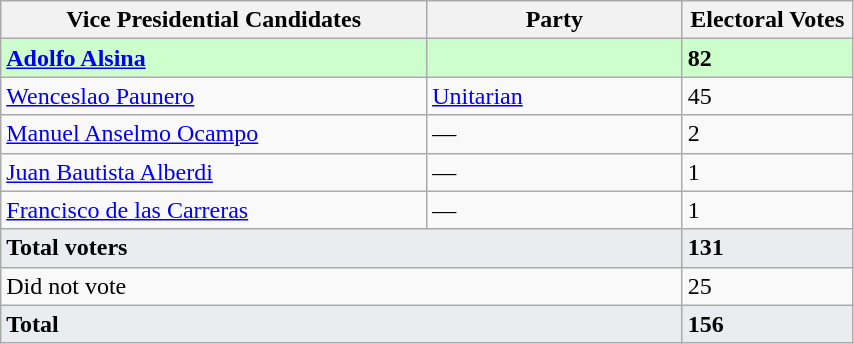<table class="wikitable" width="45%">
<tr>
<th width="50%">Vice Presidential Candidates</th>
<th width="30%">Party</th>
<th width="20%">Electoral Votes</th>
</tr>
<tr style="background:#cfc;">
<td><strong><a href='#'>Adolfo Alsina</a></strong></td>
<td><strong></strong></td>
<td><strong>82</strong></td>
</tr>
<tr>
<td><a href='#'>Wenceslao Paunero</a></td>
<td><a href='#'>Unitarian</a></td>
<td>45</td>
</tr>
<tr>
<td><a href='#'>Manuel Anselmo Ocampo</a></td>
<td>—</td>
<td>2</td>
</tr>
<tr>
<td><a href='#'>Juan Bautista Alberdi</a></td>
<td>—</td>
<td>1</td>
</tr>
<tr>
<td><a href='#'>Francisco de las Carreras</a></td>
<td>—</td>
<td>1</td>
</tr>
<tr style="background:#EAECF0;">
<td colspan=2><strong>Total voters</strong></td>
<td><strong>131</strong></td>
</tr>
<tr>
<td colspan=2>Did not vote</td>
<td>25</td>
</tr>
<tr style="background:#EAECF0;">
<td colspan=2><strong>Total</strong></td>
<td><strong>156</strong></td>
</tr>
</table>
